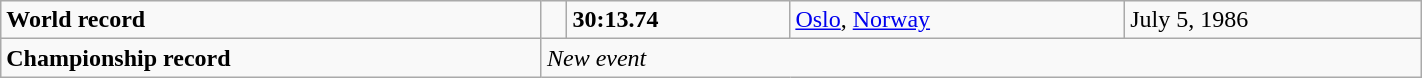<table class="wikitable" width=75%>
<tr>
<td><strong>World record</strong></td>
<td></td>
<td><strong>30:13.74</strong></td>
<td><a href='#'>Oslo</a>, <a href='#'>Norway</a></td>
<td>July 5, 1986</td>
</tr>
<tr>
<td><strong>Championship record</strong></td>
<td colspan="4"><em>New event</em></td>
</tr>
</table>
